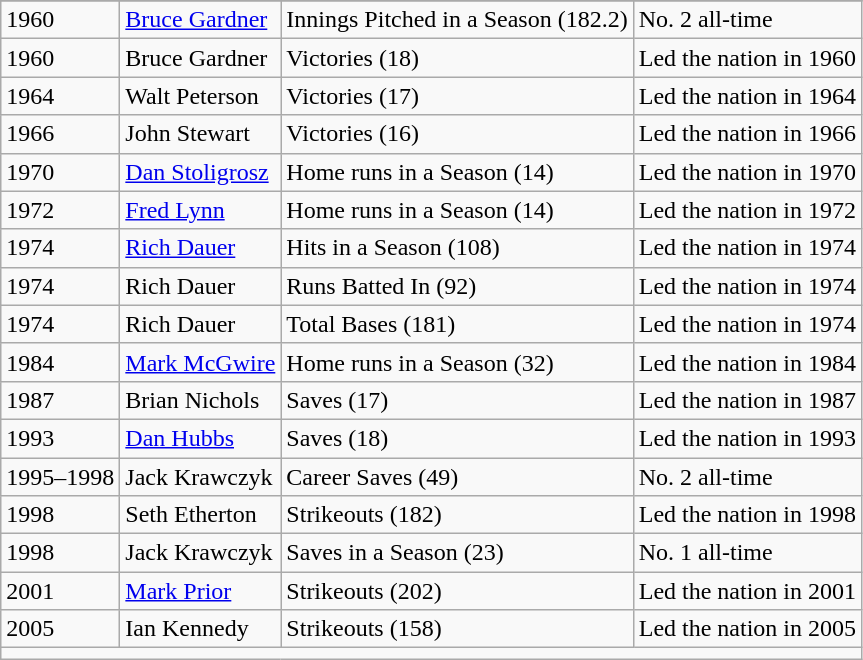<table class="wikitable sortable">
<tr>
</tr>
<tr>
<td>1960</td>
<td><a href='#'>Bruce Gardner</a></td>
<td>Innings Pitched in a Season (182.2)</td>
<td>No. 2 all-time</td>
</tr>
<tr>
<td>1960</td>
<td>Bruce Gardner</td>
<td>Victories (18)</td>
<td>Led the nation in 1960</td>
</tr>
<tr>
<td>1964</td>
<td>Walt Peterson</td>
<td>Victories (17)</td>
<td>Led the nation in 1964</td>
</tr>
<tr>
<td>1966</td>
<td>John Stewart</td>
<td>Victories (16)</td>
<td>Led the nation in 1966</td>
</tr>
<tr>
<td>1970</td>
<td><a href='#'>Dan Stoligrosz</a></td>
<td>Home runs in a Season (14)</td>
<td>Led the nation in 1970</td>
</tr>
<tr>
<td>1972</td>
<td><a href='#'>Fred Lynn</a></td>
<td>Home runs in a Season (14)</td>
<td>Led the nation in 1972</td>
</tr>
<tr>
<td>1974</td>
<td><a href='#'>Rich Dauer</a></td>
<td>Hits in a Season (108)</td>
<td>Led the nation in 1974</td>
</tr>
<tr>
<td>1974</td>
<td>Rich Dauer</td>
<td>Runs Batted In (92)</td>
<td>Led the nation in 1974</td>
</tr>
<tr>
<td>1974</td>
<td>Rich Dauer</td>
<td>Total Bases (181)</td>
<td>Led the nation in 1974</td>
</tr>
<tr>
<td>1984</td>
<td><a href='#'>Mark McGwire</a></td>
<td>Home runs in a Season (32)</td>
<td>Led the nation in 1984</td>
</tr>
<tr>
<td>1987</td>
<td>Brian Nichols</td>
<td>Saves (17)</td>
<td>Led the nation in 1987</td>
</tr>
<tr>
<td>1993</td>
<td><a href='#'>Dan Hubbs</a></td>
<td>Saves (18)</td>
<td>Led the nation in 1993</td>
</tr>
<tr>
<td>1995–1998</td>
<td>Jack Krawczyk</td>
<td>Career Saves (49)</td>
<td>No. 2 all-time</td>
</tr>
<tr>
<td>1998</td>
<td>Seth Etherton</td>
<td>Strikeouts (182)</td>
<td>Led the nation in 1998</td>
</tr>
<tr>
<td>1998</td>
<td>Jack Krawczyk</td>
<td>Saves in a Season (23)</td>
<td>No. 1 all-time</td>
</tr>
<tr>
<td>2001</td>
<td><a href='#'>Mark Prior</a></td>
<td>Strikeouts (202)</td>
<td>Led the nation in 2001</td>
</tr>
<tr>
<td>2005</td>
<td>Ian Kennedy</td>
<td>Strikeouts (158)</td>
<td>Led the nation in 2005</td>
</tr>
<tr>
<td colspan=4></td>
</tr>
</table>
